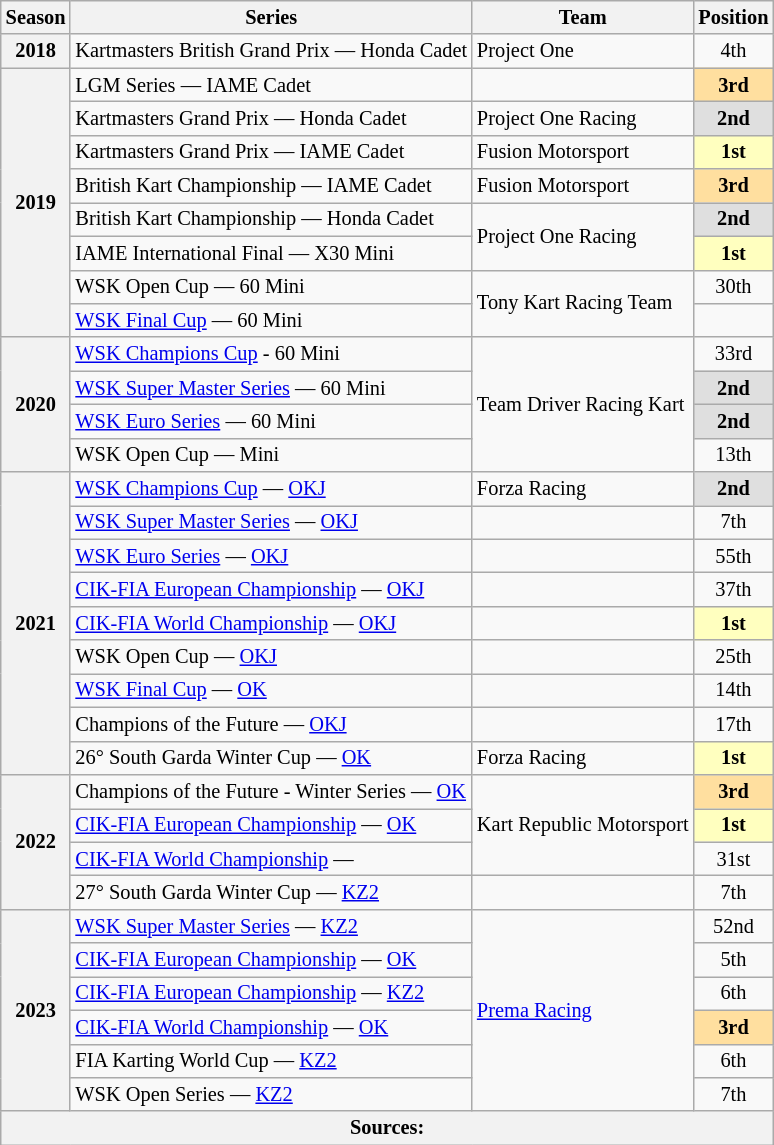<table class="wikitable" style="font-size: 85%; text-align:center">
<tr>
<th>Season</th>
<th>Series</th>
<th>Team</th>
<th>Position</th>
</tr>
<tr>
<th>2018</th>
<td align=left>Kartmasters British Grand Prix — Honda Cadet</td>
<td align=left>Project One</td>
<td>4th</td>
</tr>
<tr>
<th rowspan="8">2019</th>
<td align=left>LGM Series — IAME Cadet</td>
<td align=left></td>
<td style="background:#FFDF9F"><strong>3rd</strong></td>
</tr>
<tr>
<td align=left>Kartmasters Grand Prix — Honda Cadet</td>
<td align=left>Project One Racing</td>
<td style="background:#DFDFDF"><strong>2nd</strong></td>
</tr>
<tr>
<td align=left>Kartmasters Grand Prix — IAME Cadet</td>
<td align=left>Fusion Motorsport</td>
<td style="background:#FFFFBF"><strong>1st</strong></td>
</tr>
<tr>
<td align=left>British Kart Championship — IAME Cadet</td>
<td align=left>Fusion Motorsport</td>
<td style="background:#FFDF9F"><strong>3rd</strong></td>
</tr>
<tr>
<td align=left>British Kart Championship — Honda Cadet</td>
<td rowspan="2" align="left">Project One Racing</td>
<td style="background:#DFDFDF"><strong>2nd</strong></td>
</tr>
<tr>
<td align=left>IAME International Final — X30 Mini</td>
<td style="background:#FFFFBF"><strong>1st</strong></td>
</tr>
<tr>
<td align=left>WSK Open Cup — 60 Mini</td>
<td rowspan="2" align="left">Tony Kart Racing Team</td>
<td>30th</td>
</tr>
<tr>
<td align=left><a href='#'>WSK Final Cup</a> — 60 Mini</td>
<td></td>
</tr>
<tr>
<th rowspan="4">2020</th>
<td align=left><a href='#'>WSK Champions Cup</a> - 60 Mini</td>
<td rowspan="4" align="left">Team Driver Racing Kart</td>
<td>33rd</td>
</tr>
<tr>
<td align=left><a href='#'>WSK Super Master Series</a> — 60 Mini</td>
<td style="background:#DFDFDF"><strong>2nd</strong></td>
</tr>
<tr>
<td align=left><a href='#'>WSK Euro Series</a> — 60 Mini</td>
<td style="background:#DFDFDF"><strong>2nd</strong></td>
</tr>
<tr>
<td align=left>WSK Open Cup — Mini</td>
<td>13th</td>
</tr>
<tr>
<th rowspan="9">2021</th>
<td align=left><a href='#'>WSK Champions Cup</a> — <a href='#'>OKJ</a></td>
<td align=left>Forza Racing</td>
<td style="background:#DFDFDF"><strong>2nd</strong></td>
</tr>
<tr>
<td align=left><a href='#'>WSK Super Master Series</a> — <a href='#'>OKJ</a></td>
<td align=left></td>
<td>7th</td>
</tr>
<tr>
<td align=left><a href='#'>WSK Euro Series</a> — <a href='#'>OKJ</a></td>
<td align=left></td>
<td>55th</td>
</tr>
<tr>
<td align=left><a href='#'>CIK-FIA European Championship</a> — <a href='#'>OKJ</a></td>
<td align=left></td>
<td>37th</td>
</tr>
<tr>
<td align=left><a href='#'>CIK-FIA World Championship</a> — <a href='#'>OKJ</a></td>
<td align=left></td>
<td style="background:#FFFFBF"><strong>1st</strong></td>
</tr>
<tr>
<td align=left>WSK Open Cup — <a href='#'>OKJ</a></td>
<td align=left></td>
<td>25th</td>
</tr>
<tr>
<td align=left><a href='#'>WSK Final Cup</a> — <a href='#'>OK</a></td>
<td align=left></td>
<td>14th</td>
</tr>
<tr>
<td align=left>Champions of the Future — <a href='#'>OKJ</a></td>
<td align=left></td>
<td>17th</td>
</tr>
<tr>
<td align=left>26° South Garda Winter Cup — <a href='#'>OK</a></td>
<td align=left>Forza Racing</td>
<td style="background:#FFFFBF"><strong>1st</strong></td>
</tr>
<tr>
<th rowspan="4">2022</th>
<td align=left>Champions of the Future - Winter Series — <a href='#'>OK</a></td>
<td rowspan="3" align="left">Kart Republic Motorsport</td>
<td style="background:#FFDF9F"><strong>3rd</strong></td>
</tr>
<tr>
<td align=left><a href='#'>CIK-FIA European Championship</a> — <a href='#'>OK</a></td>
<td style="background:#FFFFBF"><strong>1st</strong></td>
</tr>
<tr>
<td align=left><a href='#'>CIK-FIA World Championship</a> —</td>
<td>31st</td>
</tr>
<tr>
<td align=left>27° South Garda Winter Cup — <a href='#'>KZ2</a></td>
<td align=left></td>
<td>7th</td>
</tr>
<tr>
<th rowspan="6">2023</th>
<td align=left><a href='#'>WSK Super Master Series</a> — <a href='#'>KZ2</a></td>
<td rowspan="6" align="left"><a href='#'>Prema Racing</a></td>
<td>52nd</td>
</tr>
<tr>
<td align=left><a href='#'>CIK-FIA European Championship</a> — <a href='#'>OK</a></td>
<td>5th</td>
</tr>
<tr>
<td align=left><a href='#'>CIK-FIA European Championship</a> — <a href='#'>KZ2</a></td>
<td>6th</td>
</tr>
<tr>
<td align=left><a href='#'>CIK-FIA World Championship</a> — <a href='#'>OK</a></td>
<td style="background:#FFDF9F"><strong>3rd</strong></td>
</tr>
<tr>
<td align=left>FIA Karting World Cup — <a href='#'>KZ2</a></td>
<td>6th</td>
</tr>
<tr>
<td align=left>WSK Open Series — <a href='#'>KZ2</a></td>
<td>7th</td>
</tr>
<tr>
<th colspan="4" align="left">Sources:</th>
</tr>
</table>
